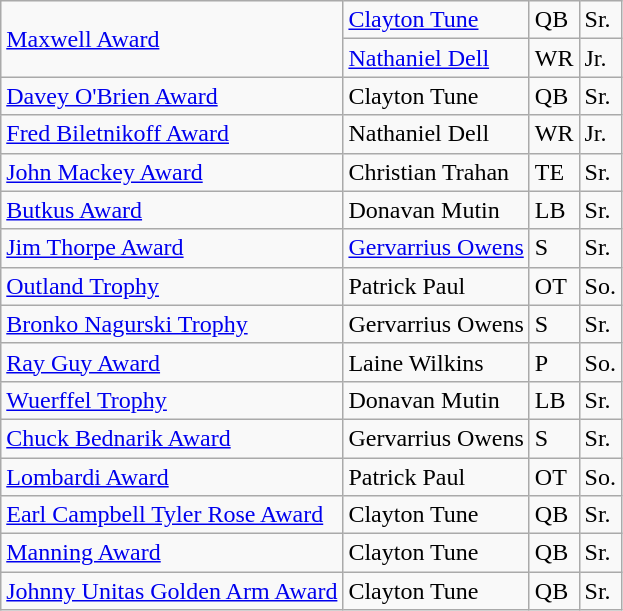<table class="wikitable">
<tr>
<td rowspan="2"><a href='#'>Maxwell Award</a></td>
<td><a href='#'>Clayton Tune</a></td>
<td>QB</td>
<td>Sr.</td>
</tr>
<tr>
<td><a href='#'>Nathaniel Dell</a></td>
<td>WR</td>
<td>Jr.</td>
</tr>
<tr>
<td><a href='#'>Davey O'Brien Award</a></td>
<td>Clayton Tune</td>
<td>QB</td>
<td>Sr.</td>
</tr>
<tr>
<td><a href='#'>Fred Biletnikoff Award</a></td>
<td>Nathaniel Dell</td>
<td>WR</td>
<td>Jr.</td>
</tr>
<tr>
<td><a href='#'>John Mackey Award</a></td>
<td>Christian Trahan</td>
<td>TE</td>
<td>Sr.</td>
</tr>
<tr>
<td><a href='#'>Butkus Award</a></td>
<td>Donavan Mutin</td>
<td>LB</td>
<td>Sr.</td>
</tr>
<tr>
<td><a href='#'>Jim Thorpe Award</a></td>
<td><a href='#'>Gervarrius Owens</a></td>
<td>S</td>
<td>Sr.</td>
</tr>
<tr>
<td><a href='#'>Outland Trophy</a></td>
<td>Patrick Paul</td>
<td>OT</td>
<td>So.</td>
</tr>
<tr>
<td><a href='#'>Bronko Nagurski Trophy</a></td>
<td>Gervarrius Owens</td>
<td>S</td>
<td>Sr.</td>
</tr>
<tr>
<td><a href='#'>Ray Guy Award</a></td>
<td>Laine Wilkins</td>
<td>P</td>
<td>So.</td>
</tr>
<tr>
<td><a href='#'>Wuerffel Trophy</a></td>
<td>Donavan Mutin</td>
<td>LB</td>
<td>Sr.</td>
</tr>
<tr>
<td><a href='#'>Chuck Bednarik Award</a></td>
<td>Gervarrius Owens</td>
<td>S</td>
<td>Sr.</td>
</tr>
<tr>
<td><a href='#'>Lombardi Award</a></td>
<td>Patrick Paul</td>
<td>OT</td>
<td>So.</td>
</tr>
<tr>
<td><a href='#'>Earl Campbell Tyler Rose Award</a></td>
<td>Clayton Tune</td>
<td>QB</td>
<td>Sr.</td>
</tr>
<tr>
<td><a href='#'>Manning Award</a></td>
<td>Clayton Tune</td>
<td>QB</td>
<td>Sr.</td>
</tr>
<tr>
<td><a href='#'>Johnny Unitas Golden Arm Award</a></td>
<td>Clayton Tune</td>
<td>QB</td>
<td>Sr.</td>
</tr>
</table>
